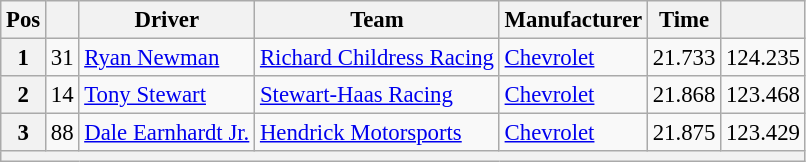<table class="wikitable" style="font-size:95%">
<tr>
<th>Pos</th>
<th></th>
<th>Driver</th>
<th>Team</th>
<th>Manufacturer</th>
<th>Time</th>
<th></th>
</tr>
<tr>
<th>1</th>
<td>31</td>
<td><a href='#'>Ryan Newman</a></td>
<td><a href='#'>Richard Childress Racing</a></td>
<td><a href='#'>Chevrolet</a></td>
<td>21.733</td>
<td>124.235</td>
</tr>
<tr>
<th>2</th>
<td>14</td>
<td><a href='#'>Tony Stewart</a></td>
<td><a href='#'>Stewart-Haas Racing</a></td>
<td><a href='#'>Chevrolet</a></td>
<td>21.868</td>
<td>123.468</td>
</tr>
<tr>
<th>3</th>
<td>88</td>
<td><a href='#'>Dale Earnhardt Jr.</a></td>
<td><a href='#'>Hendrick Motorsports</a></td>
<td><a href='#'>Chevrolet</a></td>
<td>21.875</td>
<td>123.429</td>
</tr>
<tr>
<th colspan="7"></th>
</tr>
</table>
